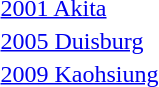<table>
<tr>
<td><a href='#'>2001 Akita</a></td>
<td></td>
<td></td>
<td></td>
</tr>
<tr>
<td><a href='#'>2005 Duisburg</a></td>
<td></td>
<td></td>
<td></td>
</tr>
<tr>
<td><a href='#'>2009 Kaohsiung</a></td>
<td></td>
<td></td>
<td></td>
</tr>
</table>
